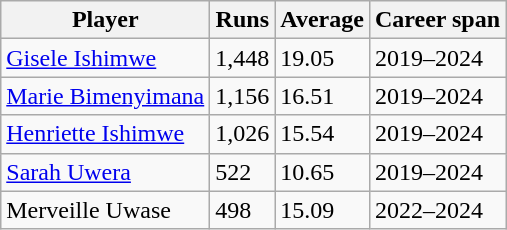<table class="wikitable">
<tr>
<th>Player</th>
<th>Runs</th>
<th>Average</th>
<th>Career span</th>
</tr>
<tr>
<td><a href='#'>Gisele Ishimwe</a></td>
<td>1,448</td>
<td>19.05</td>
<td>2019–2024</td>
</tr>
<tr>
<td><a href='#'>Marie Bimenyimana</a></td>
<td>1,156</td>
<td>16.51</td>
<td>2019–2024</td>
</tr>
<tr>
<td><a href='#'>Henriette Ishimwe</a></td>
<td>1,026</td>
<td>15.54</td>
<td>2019–2024</td>
</tr>
<tr>
<td><a href='#'>Sarah Uwera</a></td>
<td>522</td>
<td>10.65</td>
<td>2019–2024</td>
</tr>
<tr>
<td>Merveille Uwase</td>
<td>498</td>
<td>15.09</td>
<td>2022–2024</td>
</tr>
</table>
